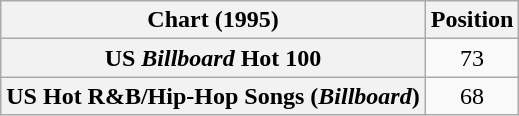<table class="wikitable sortable plainrowheaders" style="text-align:center">
<tr>
<th scope="col">Chart (1995)</th>
<th scope="col">Position</th>
</tr>
<tr>
<th scope="row">US <em>Billboard</em> Hot 100</th>
<td>73</td>
</tr>
<tr>
<th scope="row">US Hot R&B/Hip-Hop Songs (<em>Billboard</em>)</th>
<td>68</td>
</tr>
</table>
